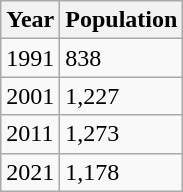<table class=wikitable>
<tr>
<th>Year</th>
<th>Population</th>
</tr>
<tr>
<td>1991</td>
<td>838</td>
</tr>
<tr>
<td>2001</td>
<td>1,227</td>
</tr>
<tr>
<td>2011</td>
<td>1,273</td>
</tr>
<tr>
<td>2021</td>
<td>1,178</td>
</tr>
</table>
